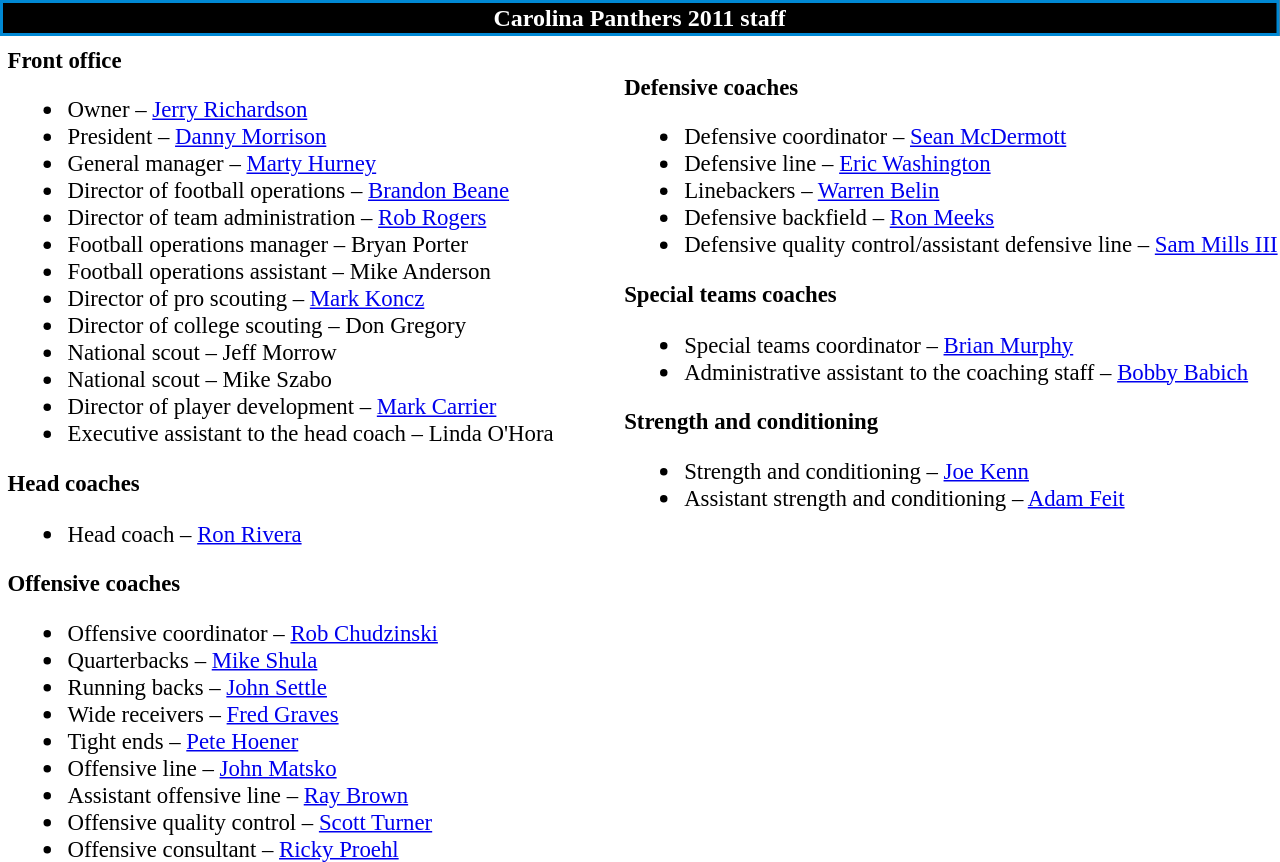<table class="toccolours" style="text-align: left;">
<tr>
<th colspan="7" style="background:black; color:white; text-align: center; border:2px solid #0088d4;"><strong>Carolina Panthers 2011 staff</strong></th>
</tr>
<tr>
<td colspan="7" style="text-align:right;"></td>
</tr>
<tr>
<td valign="top"></td>
<td style="font-size:95%; vertical-align:top;"><strong>Front office</strong><br><ul><li>Owner – <a href='#'>Jerry Richardson</a></li><li>President – <a href='#'>Danny Morrison</a></li><li>General manager – <a href='#'>Marty Hurney</a></li><li>Director of football operations – <a href='#'>Brandon Beane</a></li><li>Director of team administration – <a href='#'>Rob Rogers</a></li><li>Football operations manager – Bryan Porter</li><li>Football operations assistant – Mike Anderson</li><li>Director of pro scouting – <a href='#'>Mark Koncz</a></li><li>Director of college scouting – Don Gregory</li><li>National scout – Jeff Morrow</li><li>National scout – Mike Szabo</li><li>Director of player development – <a href='#'>Mark Carrier</a></li><li>Executive assistant to the head coach – Linda O'Hora</li></ul><strong>Head coaches</strong><ul><li>Head coach – <a href='#'>Ron Rivera</a></li></ul><strong>Offensive coaches</strong><ul><li>Offensive coordinator – <a href='#'>Rob Chudzinski</a></li><li>Quarterbacks – <a href='#'>Mike Shula</a></li><li>Running backs – <a href='#'>John Settle</a></li><li>Wide receivers – <a href='#'>Fred Graves</a></li><li>Tight ends – <a href='#'>Pete Hoener</a></li><li>Offensive line – <a href='#'>John Matsko</a></li><li>Assistant offensive line – <a href='#'>Ray Brown</a></li><li>Offensive quality control – <a href='#'>Scott Turner</a></li><li>Offensive consultant – <a href='#'>Ricky Proehl</a></li></ul></td>
<td width="35"> </td>
<td valign="top"></td>
<td style="font-size:95%; vertical-align:top;"><br><strong>Defensive coaches</strong><ul><li>Defensive coordinator – <a href='#'>Sean McDermott</a></li><li>Defensive line – <a href='#'>Eric Washington</a></li><li>Linebackers – <a href='#'>Warren Belin</a></li><li>Defensive backfield – <a href='#'>Ron Meeks</a></li><li>Defensive quality control/assistant defensive line – <a href='#'>Sam Mills III</a></li></ul><strong>Special teams coaches</strong><ul><li>Special teams coordinator – <a href='#'>Brian Murphy</a></li><li>Administrative assistant to the coaching staff – <a href='#'>Bobby Babich</a></li></ul><strong>Strength and conditioning</strong><ul><li>Strength and conditioning – <a href='#'>Joe Kenn</a></li><li>Assistant strength and conditioning – <a href='#'>Adam Feit</a></li></ul></td>
</tr>
</table>
